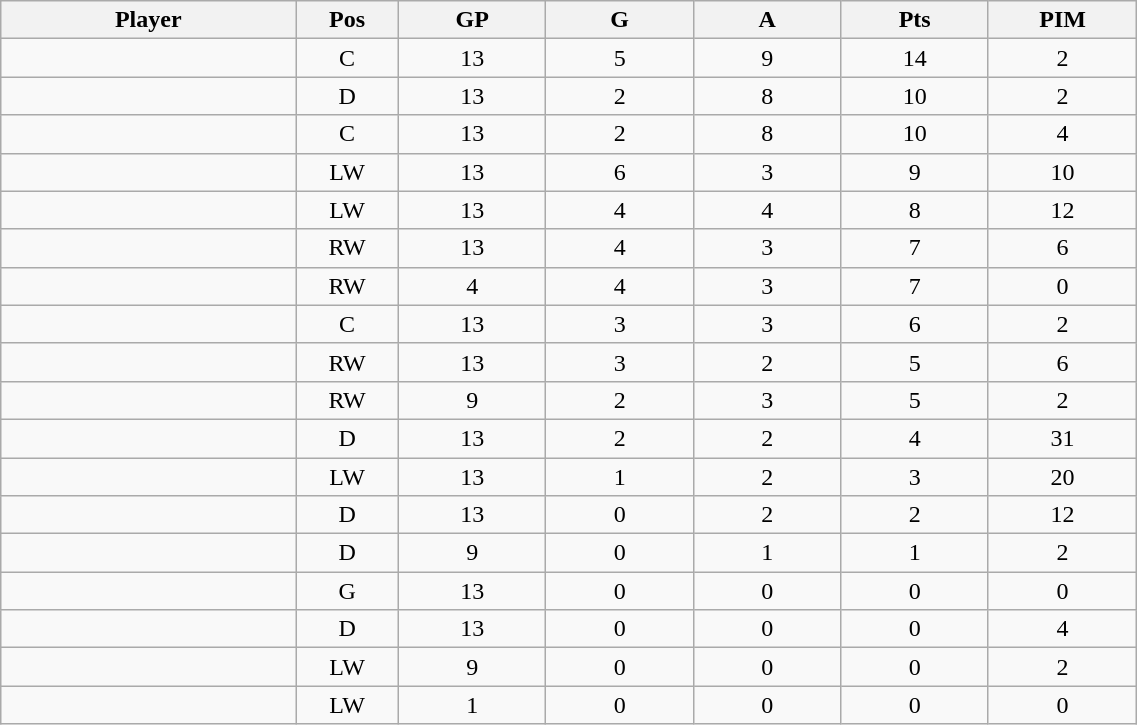<table class="wikitable sortable" width="60%">
<tr ALIGN="center">
<th bgcolor="#DDDDFF" width="10%">Player</th>
<th bgcolor="#DDDDFF" width="3%" title="Position">Pos</th>
<th bgcolor="#DDDDFF" width="5%" title="Games played">GP</th>
<th bgcolor="#DDDDFF" width="5%" title="Goals">G</th>
<th bgcolor="#DDDDFF" width="5%" title="Assists">A</th>
<th bgcolor="#DDDDFF" width="5%" title="Points">Pts</th>
<th bgcolor="#DDDDFF" width="5%" title="Penalties in Minutes">PIM</th>
</tr>
<tr align="center">
<td align="right"></td>
<td>C</td>
<td>13</td>
<td>5</td>
<td>9</td>
<td>14</td>
<td>2</td>
</tr>
<tr align="center">
<td align="right"></td>
<td>D</td>
<td>13</td>
<td>2</td>
<td>8</td>
<td>10</td>
<td>2</td>
</tr>
<tr align="center">
<td align="right"></td>
<td>C</td>
<td>13</td>
<td>2</td>
<td>8</td>
<td>10</td>
<td>4</td>
</tr>
<tr align="center">
<td align="right"></td>
<td>LW</td>
<td>13</td>
<td>6</td>
<td>3</td>
<td>9</td>
<td>10</td>
</tr>
<tr align="center">
<td align="right"></td>
<td>LW</td>
<td>13</td>
<td>4</td>
<td>4</td>
<td>8</td>
<td>12</td>
</tr>
<tr align="center">
<td align="right"></td>
<td>RW</td>
<td>13</td>
<td>4</td>
<td>3</td>
<td>7</td>
<td>6</td>
</tr>
<tr align="center">
<td align="right"></td>
<td>RW</td>
<td>4</td>
<td>4</td>
<td>3</td>
<td>7</td>
<td>0</td>
</tr>
<tr align="center">
<td align="right"></td>
<td>C</td>
<td>13</td>
<td>3</td>
<td>3</td>
<td>6</td>
<td>2</td>
</tr>
<tr align="center">
<td align="right"></td>
<td>RW</td>
<td>13</td>
<td>3</td>
<td>2</td>
<td>5</td>
<td>6</td>
</tr>
<tr align="center">
<td align="right"></td>
<td>RW</td>
<td>9</td>
<td>2</td>
<td>3</td>
<td>5</td>
<td>2</td>
</tr>
<tr align="center">
<td align="right"></td>
<td>D</td>
<td>13</td>
<td>2</td>
<td>2</td>
<td>4</td>
<td>31</td>
</tr>
<tr align="center">
<td align="right"></td>
<td>LW</td>
<td>13</td>
<td>1</td>
<td>2</td>
<td>3</td>
<td>20</td>
</tr>
<tr align="center">
<td align="right"></td>
<td>D</td>
<td>13</td>
<td>0</td>
<td>2</td>
<td>2</td>
<td>12</td>
</tr>
<tr align="center">
<td align="right"></td>
<td>D</td>
<td>9</td>
<td>0</td>
<td>1</td>
<td>1</td>
<td>2</td>
</tr>
<tr align="center">
<td align="right"></td>
<td>G</td>
<td>13</td>
<td>0</td>
<td>0</td>
<td>0</td>
<td>0</td>
</tr>
<tr align="center">
<td align="right"></td>
<td>D</td>
<td>13</td>
<td>0</td>
<td>0</td>
<td>0</td>
<td>4</td>
</tr>
<tr align="center">
<td align="right"></td>
<td>LW</td>
<td>9</td>
<td>0</td>
<td>0</td>
<td>0</td>
<td>2</td>
</tr>
<tr align="center">
<td align="right"></td>
<td>LW</td>
<td>1</td>
<td>0</td>
<td>0</td>
<td>0</td>
<td>0</td>
</tr>
</table>
